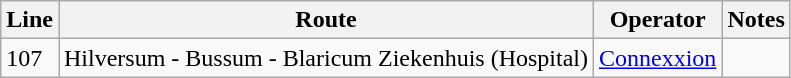<table class="wikitable">
<tr>
<th>Line</th>
<th>Route</th>
<th>Operator</th>
<th>Notes</th>
</tr>
<tr>
<td>107</td>
<td>Hilversum - Bussum - Blaricum Ziekenhuis (Hospital)</td>
<td><a href='#'>Connexxion</a></td>
<td></td>
</tr>
</table>
